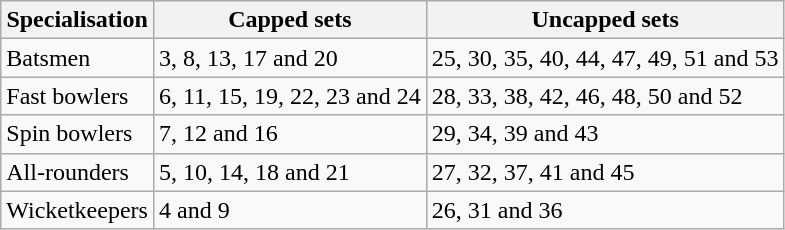<table class="wikitable">
<tr>
<th scope="col">Specialisation</th>
<th scope="col">Capped sets</th>
<th scope="col">Uncapped sets</th>
</tr>
<tr>
<td>Batsmen</td>
<td>3, 8, 13, 17 and 20</td>
<td>25, 30, 35, 40, 44, 47, 49, 51 and 53</td>
</tr>
<tr>
<td>Fast bowlers</td>
<td>6, 11, 15, 19, 22, 23 and 24</td>
<td>28, 33, 38, 42, 46, 48, 50 and 52</td>
</tr>
<tr>
<td>Spin bowlers</td>
<td>7, 12 and 16</td>
<td>29, 34, 39 and 43</td>
</tr>
<tr>
<td>All-rounders</td>
<td>5, 10, 14, 18 and 21</td>
<td>27, 32, 37, 41 and 45</td>
</tr>
<tr>
<td>Wicketkeepers</td>
<td>4 and 9</td>
<td>26, 31 and 36</td>
</tr>
</table>
